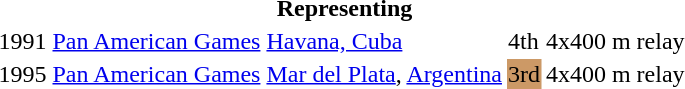<table>
<tr>
<th colspan="6">Representing </th>
</tr>
<tr>
<td>1991</td>
<td><a href='#'>Pan American Games</a></td>
<td><a href='#'>Havana, Cuba</a></td>
<td>4th</td>
<td>4x400 m relay</td>
<td></td>
</tr>
<tr>
<td>1995</td>
<td><a href='#'>Pan American Games</a></td>
<td><a href='#'>Mar del Plata</a>, <a href='#'>Argentina</a></td>
<td bgcolor="cc9966">3rd</td>
<td>4x400 m relay</td>
<td></td>
</tr>
</table>
